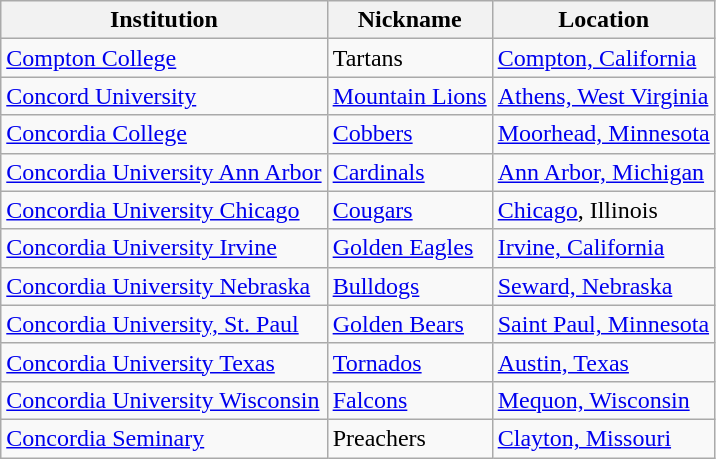<table class="wikitable">
<tr>
<th>Institution</th>
<th>Nickname</th>
<th>Location</th>
</tr>
<tr>
<td><a href='#'>Compton College</a></td>
<td>Tartans</td>
<td><a href='#'>Compton, California</a></td>
</tr>
<tr>
<td><a href='#'>Concord University</a></td>
<td><a href='#'>Mountain Lions</a></td>
<td><a href='#'>Athens, West Virginia</a></td>
</tr>
<tr>
<td><a href='#'>Concordia College</a></td>
<td><a href='#'>Cobbers</a></td>
<td><a href='#'>Moorhead, Minnesota</a></td>
</tr>
<tr>
<td><a href='#'>Concordia University Ann Arbor</a></td>
<td><a href='#'>Cardinals</a></td>
<td><a href='#'>Ann Arbor, Michigan</a></td>
</tr>
<tr>
<td><a href='#'>Concordia University Chicago</a></td>
<td><a href='#'>Cougars</a></td>
<td><a href='#'>Chicago</a>, Illinois</td>
</tr>
<tr>
<td><a href='#'>Concordia University Irvine</a></td>
<td><a href='#'>Golden Eagles</a></td>
<td><a href='#'>Irvine, California</a></td>
</tr>
<tr>
<td><a href='#'>Concordia University Nebraska</a></td>
<td><a href='#'>Bulldogs</a></td>
<td><a href='#'>Seward, Nebraska</a></td>
</tr>
<tr>
<td><a href='#'>Concordia University, St. Paul</a></td>
<td><a href='#'>Golden Bears</a></td>
<td><a href='#'>Saint Paul, Minnesota</a></td>
</tr>
<tr>
<td><a href='#'>Concordia University Texas</a></td>
<td><a href='#'>Tornados</a></td>
<td><a href='#'>Austin, Texas</a></td>
</tr>
<tr>
<td><a href='#'>Concordia University Wisconsin</a></td>
<td><a href='#'>Falcons</a></td>
<td><a href='#'>Mequon, Wisconsin</a></td>
</tr>
<tr>
<td><a href='#'>Concordia Seminary</a></td>
<td>Preachers</td>
<td><a href='#'>Clayton, Missouri</a></td>
</tr>
</table>
